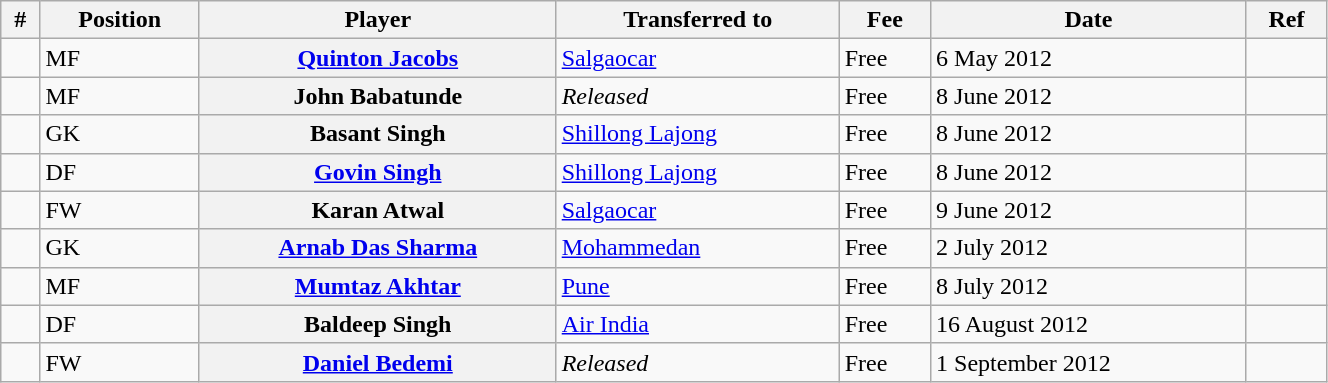<table class="wikitable plainrowheaders" style="width:70%; text-align:center; text-align:left;">
<tr>
<th>#</th>
<th scope=col>Position</th>
<th scope=col>Player</th>
<th scope=col>Transferred to</th>
<th scope=col>Fee</th>
<th scope=col>Date</th>
<th scope=col>Ref</th>
</tr>
<tr>
<td></td>
<td>MF</td>
<th scope=row> <a href='#'>Quinton Jacobs</a></th>
<td> <a href='#'>Salgaocar</a></td>
<td>Free</td>
<td>6 May 2012</td>
<td></td>
</tr>
<tr>
<td></td>
<td>MF</td>
<th scope=row> John Babatunde</th>
<td><em>Released</em></td>
<td>Free</td>
<td>8 June 2012</td>
<td></td>
</tr>
<tr>
<td></td>
<td>GK</td>
<th scope=row> Basant Singh</th>
<td> <a href='#'>Shillong Lajong</a></td>
<td>Free</td>
<td>8 June 2012</td>
<td></td>
</tr>
<tr>
<td></td>
<td>DF</td>
<th scope=row> <a href='#'>Govin Singh</a></th>
<td> <a href='#'>Shillong Lajong</a></td>
<td>Free</td>
<td>8 June 2012</td>
<td></td>
</tr>
<tr>
<td></td>
<td>FW</td>
<th scope=row> Karan Atwal</th>
<td> <a href='#'>Salgaocar</a></td>
<td>Free</td>
<td>9 June 2012</td>
<td></td>
</tr>
<tr>
<td></td>
<td>GK</td>
<th scope=row> <a href='#'>Arnab Das Sharma</a></th>
<td> <a href='#'>Mohammedan</a></td>
<td>Free</td>
<td>2 July 2012</td>
<td></td>
</tr>
<tr>
<td></td>
<td>MF</td>
<th scope=row> <a href='#'>Mumtaz Akhtar</a></th>
<td> <a href='#'>Pune</a></td>
<td>Free</td>
<td>8 July 2012</td>
<td></td>
</tr>
<tr>
<td></td>
<td>DF</td>
<th scope=row> Baldeep Singh</th>
<td> <a href='#'>Air India</a></td>
<td>Free</td>
<td>16 August 2012</td>
<td></td>
</tr>
<tr>
<td></td>
<td>FW</td>
<th scope=row> <a href='#'>Daniel Bedemi</a></th>
<td><em>Released</em></td>
<td>Free</td>
<td>1 September 2012</td>
<td></td>
</tr>
</table>
